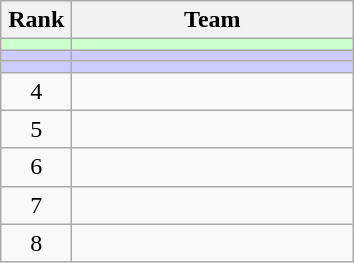<table class="wikitable" style="text-align: center;">
<tr>
<th width=40>Rank</th>
<th width=180>Team</th>
</tr>
<tr bgcolor=ccffcc>
<td></td>
<td align=left></td>
</tr>
<tr bgcolor=ccccff>
<td></td>
<td align=left></td>
</tr>
<tr bgcolor=ccccff>
<td></td>
<td align=left></td>
</tr>
<tr>
<td>4</td>
<td align=left></td>
</tr>
<tr>
<td>5</td>
<td align=left></td>
</tr>
<tr>
<td>6</td>
<td align=left></td>
</tr>
<tr>
<td>7</td>
<td align=left></td>
</tr>
<tr>
<td>8</td>
<td align=left></td>
</tr>
</table>
